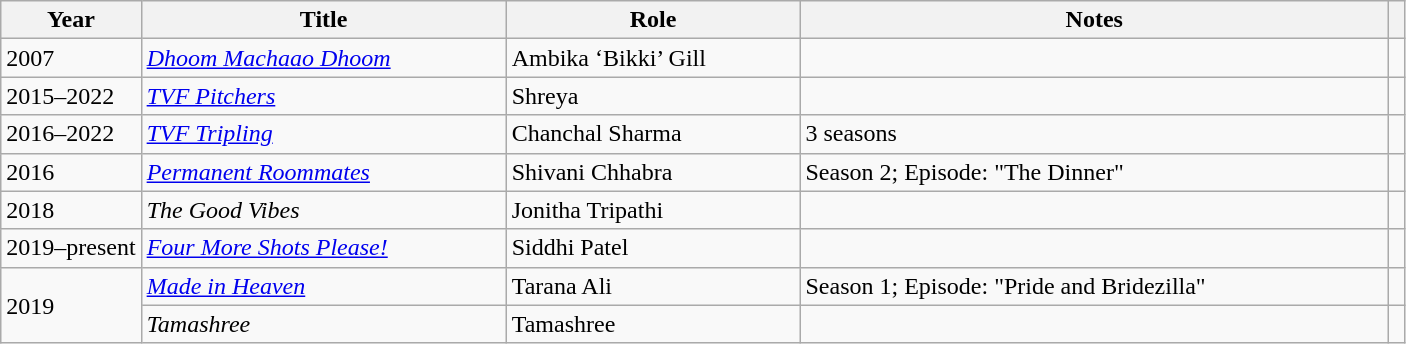<table class="wikitable plainrowheaders sortable">
<tr>
<th scope="col" width="10%">Year</th>
<th scope="col">Title</th>
<th scope="col">Role</th>
<th scope="col" class="unsortable">Notes</th>
<th scope="col" class="unsortable"></th>
</tr>
<tr>
<td>2007</td>
<td><em><a href='#'>Dhoom Machaao Dhoom</a></em></td>
<td>Ambika ‘Bikki’ Gill</td>
<td></td>
<td></td>
</tr>
<tr>
<td>2015–2022</td>
<td><em><a href='#'>TVF Pitchers</a></em></td>
<td>Shreya</td>
<td></td>
<td></td>
</tr>
<tr>
<td>2016–2022</td>
<td><em><a href='#'>TVF Tripling</a></em></td>
<td>Chanchal Sharma</td>
<td>3 seasons</td>
<td></td>
</tr>
<tr>
<td>2016</td>
<td><em><a href='#'>Permanent Roommates</a></em></td>
<td>Shivani Chhabra</td>
<td>Season 2; Episode: "The Dinner"</td>
<td></td>
</tr>
<tr>
<td>2018</td>
<td><em>The Good Vibes</em></td>
<td>Jonitha Tripathi</td>
<td></td>
<td></td>
</tr>
<tr>
<td>2019–present</td>
<td><em><a href='#'>Four More Shots Please!</a></em></td>
<td>Siddhi Patel</td>
<td></td>
<td></td>
</tr>
<tr>
<td rowspan="2">2019</td>
<td><em><a href='#'>Made in Heaven</a></em></td>
<td>Tarana Ali</td>
<td>Season 1; Episode: "Pride and Bridezilla"</td>
<td></td>
</tr>
<tr>
<td><em>Tamashree</em></td>
<td>Tamashree</td>
<td></td>
<td></td>
</tr>
</table>
